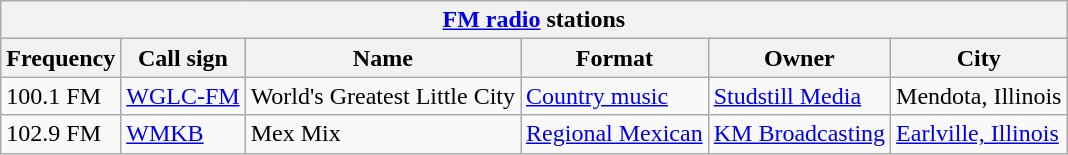<table class="wikitable">
<tr>
<th style="text-align:center;" colspan="6"><strong><a href='#'>FM radio</a> stations</strong></th>
</tr>
<tr>
<th>Frequency</th>
<th>Call sign</th>
<th>Name</th>
<th>Format</th>
<th>Owner</th>
<th>City</th>
</tr>
<tr>
<td>100.1 FM</td>
<td><a href='#'>WGLC-FM</a></td>
<td>World's Greatest Little City</td>
<td><a href='#'>Country music</a></td>
<td><a href='#'>Studstill Media</a></td>
<td>Mendota, Illinois</td>
</tr>
<tr>
<td>102.9 FM</td>
<td><a href='#'>WMKB</a></td>
<td>Mex Mix</td>
<td><a href='#'>Regional Mexican</a></td>
<td><a href='#'>KM Broadcasting</a></td>
<td><a href='#'>Earlville, Illinois</a></td>
</tr>
</table>
